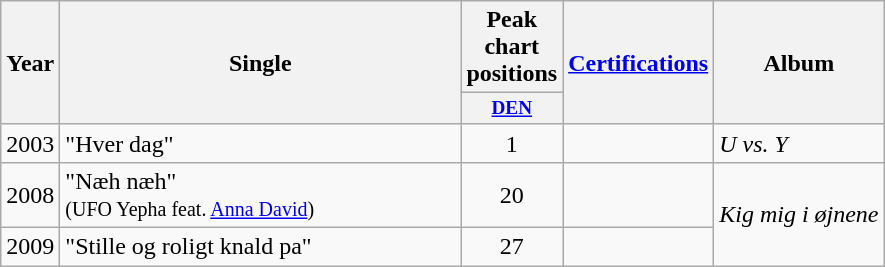<table class="wikitable">
<tr>
<th rowspan="2" align="center">Year</th>
<th rowspan="2" width="260" align="center">Single</th>
<th colspan="1" align="center">Peak chart positions</th>
<th rowspan="2" align="center"><a href='#'>Certifications</a></th>
<th rowspan="2" align="center">Album</th>
</tr>
<tr>
<th style="width:3em;font-size:80%"><a href='#'>DEN</a><br></th>
</tr>
<tr>
<td>2003</td>
<td>"Hver dag"</td>
<td align="center">1</td>
<td></td>
<td><em>U vs. Y</em></td>
</tr>
<tr>
<td>2008</td>
<td>"Næh næh" <br><small>(UFO Yepha feat. <a href='#'>Anna David</a>)</small></td>
<td align="center">20</td>
<td></td>
<td rowspan="2"><em>Kig mig i øjnene</em></td>
</tr>
<tr>
<td>2009</td>
<td>"Stille og roligt knald pa"</td>
<td align="center">27</td>
<td></td>
</tr>
</table>
